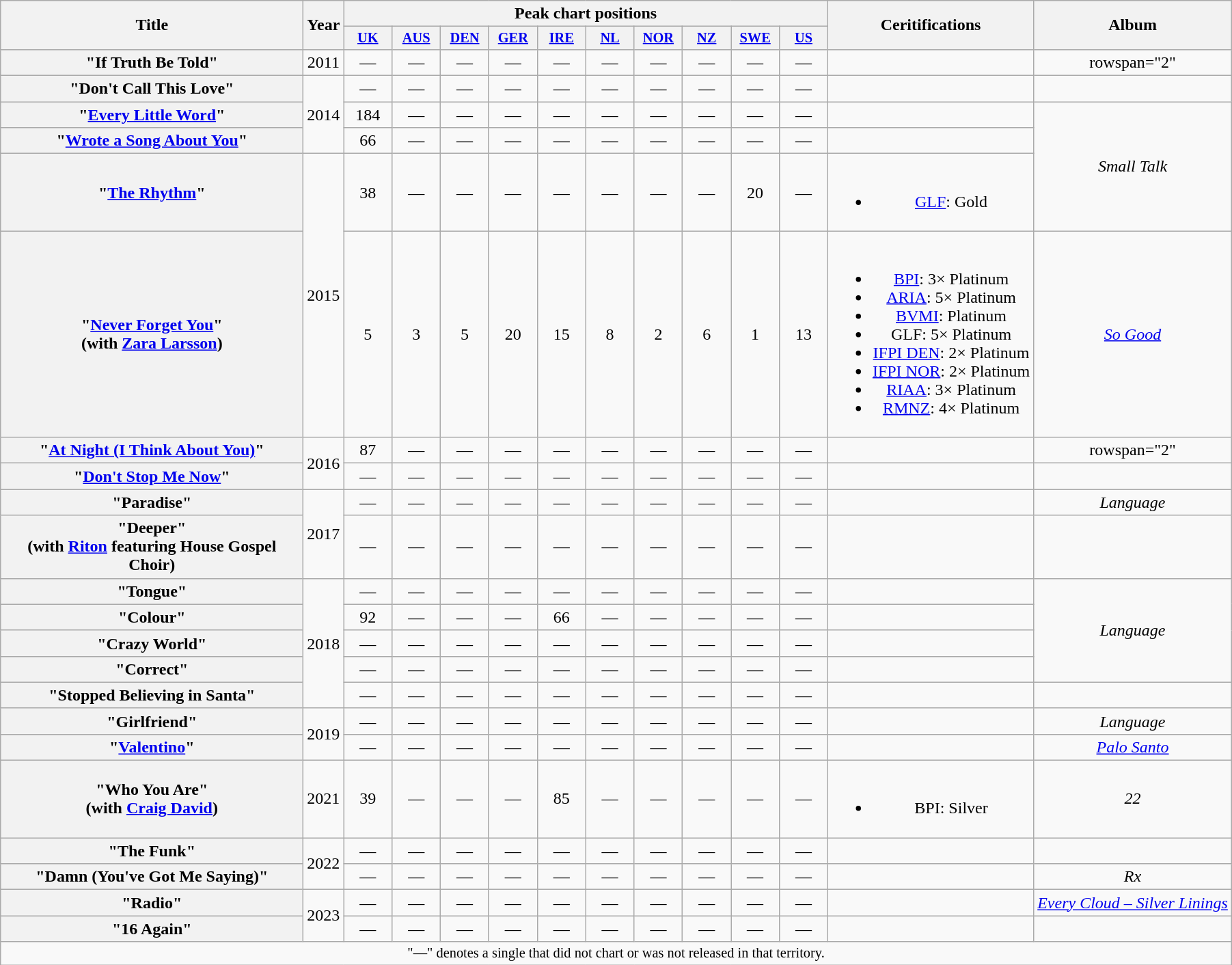<table class="wikitable plainrowheaders" style="text-align:center;">
<tr>
<th scope="col" rowspan="2" style="width:18em;">Title</th>
<th scope="col" rowspan="2" style="width:1em;">Year</th>
<th scope="col" colspan="10">Peak chart positions</th>
<th scope="col" rowspan="2">Ceritifications</th>
<th scope="col" rowspan="2">Album</th>
</tr>
<tr>
<th scope="col" style="width:3em;font-size:85%;"><a href='#'>UK</a><br></th>
<th scope="col" style="width:3em;font-size:85%;"><a href='#'>AUS</a><br></th>
<th scope="col" style="width:3em;font-size:85%;"><a href='#'>DEN</a><br></th>
<th scope="col" style="width:3em;font-size:85%;"><a href='#'>GER</a><br></th>
<th scope="col" style="width:3em;font-size:85%;"><a href='#'>IRE</a><br></th>
<th scope="col" style="width:3em;font-size:85%;"><a href='#'>NL</a><br></th>
<th scope="col" style="width:3em;font-size:85%;"><a href='#'>NOR</a><br></th>
<th scope="col" style="width:3em;font-size:85%;"><a href='#'>NZ</a><br></th>
<th scope="col" style="width:3em;font-size:85%;"><a href='#'>SWE</a><br></th>
<th scope="col" style="width:3em;font-size:85%;"><a href='#'>US</a><br></th>
</tr>
<tr>
<th scope="row">"If Truth Be Told"</th>
<td>2011</td>
<td>—</td>
<td>—</td>
<td>—</td>
<td>—</td>
<td>—</td>
<td>—</td>
<td>—</td>
<td>—</td>
<td>—</td>
<td>—</td>
<td></td>
<td>rowspan="2" </td>
</tr>
<tr>
<th scope="row">"Don't Call This Love"</th>
<td rowspan="3">2014</td>
<td>—</td>
<td>—</td>
<td>—</td>
<td>—</td>
<td>—</td>
<td>—</td>
<td>—</td>
<td>—</td>
<td>—</td>
<td>—</td>
<td></td>
</tr>
<tr>
<th scope="row">"<a href='#'>Every Little Word</a>"</th>
<td>184</td>
<td>—</td>
<td>—</td>
<td>—</td>
<td>—</td>
<td>—</td>
<td>—</td>
<td>—</td>
<td>—</td>
<td>—</td>
<td></td>
<td rowspan="3"><em>Small Talk</em></td>
</tr>
<tr>
<th scope="row">"<a href='#'>Wrote a Song About You</a>"</th>
<td>66</td>
<td>—</td>
<td>—</td>
<td>—</td>
<td>—</td>
<td>—</td>
<td>—</td>
<td>—</td>
<td>—</td>
<td>—</td>
<td></td>
</tr>
<tr>
<th scope="row">"<a href='#'>The Rhythm</a>"</th>
<td rowspan="2">2015</td>
<td>38</td>
<td>—</td>
<td>—</td>
<td>—</td>
<td>—</td>
<td>—</td>
<td>—</td>
<td>—</td>
<td>20</td>
<td>—</td>
<td><br><ul><li><a href='#'>GLF</a>: Gold</li></ul></td>
</tr>
<tr>
<th scope="row">"<a href='#'>Never Forget You</a>"<br><span>(with <a href='#'>Zara Larsson</a>)</span></th>
<td>5</td>
<td>3</td>
<td>5</td>
<td>20</td>
<td>15</td>
<td>8</td>
<td>2</td>
<td>6</td>
<td>1</td>
<td>13</td>
<td><br><ul><li><a href='#'>BPI</a>: 3× Platinum</li><li><a href='#'>ARIA</a>: 5× Platinum</li><li><a href='#'>BVMI</a>: Platinum</li><li>GLF: 5× Platinum</li><li><a href='#'>IFPI DEN</a>: 2× Platinum</li><li><a href='#'>IFPI NOR</a>: 2× Platinum</li><li><a href='#'>RIAA</a>: 3× Platinum</li><li><a href='#'>RMNZ</a>: 4× Platinum</li></ul></td>
<td><em><a href='#'>So Good</a></em></td>
</tr>
<tr>
<th scope="row">"<a href='#'>At Night (I Think About You)</a>"</th>
<td rowspan="2">2016</td>
<td>87</td>
<td>—</td>
<td>—</td>
<td>—</td>
<td>—</td>
<td>—</td>
<td>—</td>
<td>—</td>
<td>—</td>
<td>—</td>
<td></td>
<td>rowspan="2" </td>
</tr>
<tr>
<th scope="row">"<a href='#'>Don't Stop Me Now</a>"</th>
<td>—</td>
<td>—</td>
<td>—</td>
<td>—</td>
<td>—</td>
<td>—</td>
<td>—</td>
<td>—</td>
<td>—</td>
<td>—</td>
<td></td>
</tr>
<tr>
<th scope="row">"Paradise"</th>
<td rowspan="2">2017</td>
<td>—</td>
<td>—</td>
<td>—</td>
<td>—</td>
<td>—</td>
<td>—</td>
<td>—</td>
<td>—</td>
<td>—</td>
<td>—</td>
<td></td>
<td><em>Language</em></td>
</tr>
<tr>
<th scope="row">"Deeper"<br><span>(with <a href='#'>Riton</a> featuring House Gospel Choir)</span></th>
<td>—</td>
<td>—</td>
<td>—</td>
<td>—</td>
<td>—</td>
<td>—</td>
<td>—</td>
<td>—</td>
<td>—</td>
<td>—</td>
<td></td>
<td></td>
</tr>
<tr>
<th scope="row">"Tongue"</th>
<td rowspan="5">2018</td>
<td>—</td>
<td>—</td>
<td>—</td>
<td>—</td>
<td>—</td>
<td>—</td>
<td>—</td>
<td>—</td>
<td>—</td>
<td>—</td>
<td></td>
<td rowspan="4"><em>Language</em></td>
</tr>
<tr>
<th scope="row">"Colour"<br></th>
<td>92</td>
<td>—</td>
<td>—</td>
<td>—</td>
<td>66</td>
<td>—</td>
<td>—</td>
<td>—</td>
<td>—</td>
<td>—</td>
<td></td>
</tr>
<tr>
<th scope="row">"Crazy World"</th>
<td>—</td>
<td>—</td>
<td>—</td>
<td>—</td>
<td>—</td>
<td>—</td>
<td>—</td>
<td>—</td>
<td>—</td>
<td>—</td>
<td></td>
</tr>
<tr>
<th scope="row">"Correct"</th>
<td>—</td>
<td>—</td>
<td>—</td>
<td>—</td>
<td>—</td>
<td>—</td>
<td>—</td>
<td>—</td>
<td>—</td>
<td>—</td>
<td></td>
</tr>
<tr>
<th scope="row">"Stopped Believing in Santa"</th>
<td>—</td>
<td>—</td>
<td>—</td>
<td>—</td>
<td>—</td>
<td>—</td>
<td>—</td>
<td>—</td>
<td>—</td>
<td>—</td>
<td></td>
<td></td>
</tr>
<tr>
<th scope="row">"Girlfriend"</th>
<td rowspan="2">2019</td>
<td>—</td>
<td>—</td>
<td>—</td>
<td>—</td>
<td>—</td>
<td>—</td>
<td>—</td>
<td>—</td>
<td>—</td>
<td>—</td>
<td></td>
<td><em>Language</em></td>
</tr>
<tr>
<th scope="row">"<a href='#'>Valentino</a>"<br></th>
<td>—</td>
<td>—</td>
<td>—</td>
<td>—</td>
<td>—</td>
<td>—</td>
<td>—</td>
<td>—</td>
<td>—</td>
<td>—</td>
<td></td>
<td><em><a href='#'>Palo Santo</a></em></td>
</tr>
<tr>
<th scope="row">"Who You Are"<br><span>(with <a href='#'>Craig David</a>)</span></th>
<td>2021</td>
<td>39</td>
<td>—</td>
<td>—</td>
<td>—</td>
<td>85<br></td>
<td>—</td>
<td>—</td>
<td>—</td>
<td>—</td>
<td>—</td>
<td><br><ul><li>BPI: Silver</li></ul></td>
<td><em>22</em></td>
</tr>
<tr>
<th scope="row">"The Funk"<br></th>
<td rowspan="2">2022</td>
<td>—</td>
<td>—</td>
<td>—</td>
<td>—</td>
<td>—</td>
<td>—</td>
<td>—</td>
<td>—</td>
<td>—</td>
<td>—</td>
<td></td>
<td></td>
</tr>
<tr>
<th scope="row">"Damn (You've Got Me Saying)"<br></th>
<td>—</td>
<td>—</td>
<td>—</td>
<td>—</td>
<td>—</td>
<td>—</td>
<td>—</td>
<td>—</td>
<td>—</td>
<td>—</td>
<td></td>
<td><em>Rx</em></td>
</tr>
<tr>
<th scope="row">"Radio"<br></th>
<td rowspan="2">2023</td>
<td>—</td>
<td>—</td>
<td>—</td>
<td>—</td>
<td>—</td>
<td>—</td>
<td>—</td>
<td>—</td>
<td>—</td>
<td>—</td>
<td></td>
<td><em><a href='#'>Every Cloud – Silver Linings</a></em></td>
</tr>
<tr>
<th scope="row">"16 Again"<br></th>
<td>—</td>
<td>—</td>
<td>—</td>
<td>—</td>
<td>—</td>
<td>—</td>
<td>—</td>
<td>—</td>
<td>—</td>
<td>—</td>
<td></td>
<td></td>
</tr>
<tr>
<td colspan="18" style=font-size:85% align="center">"—" denotes a single that did not chart or was not released in that territory.</td>
</tr>
</table>
